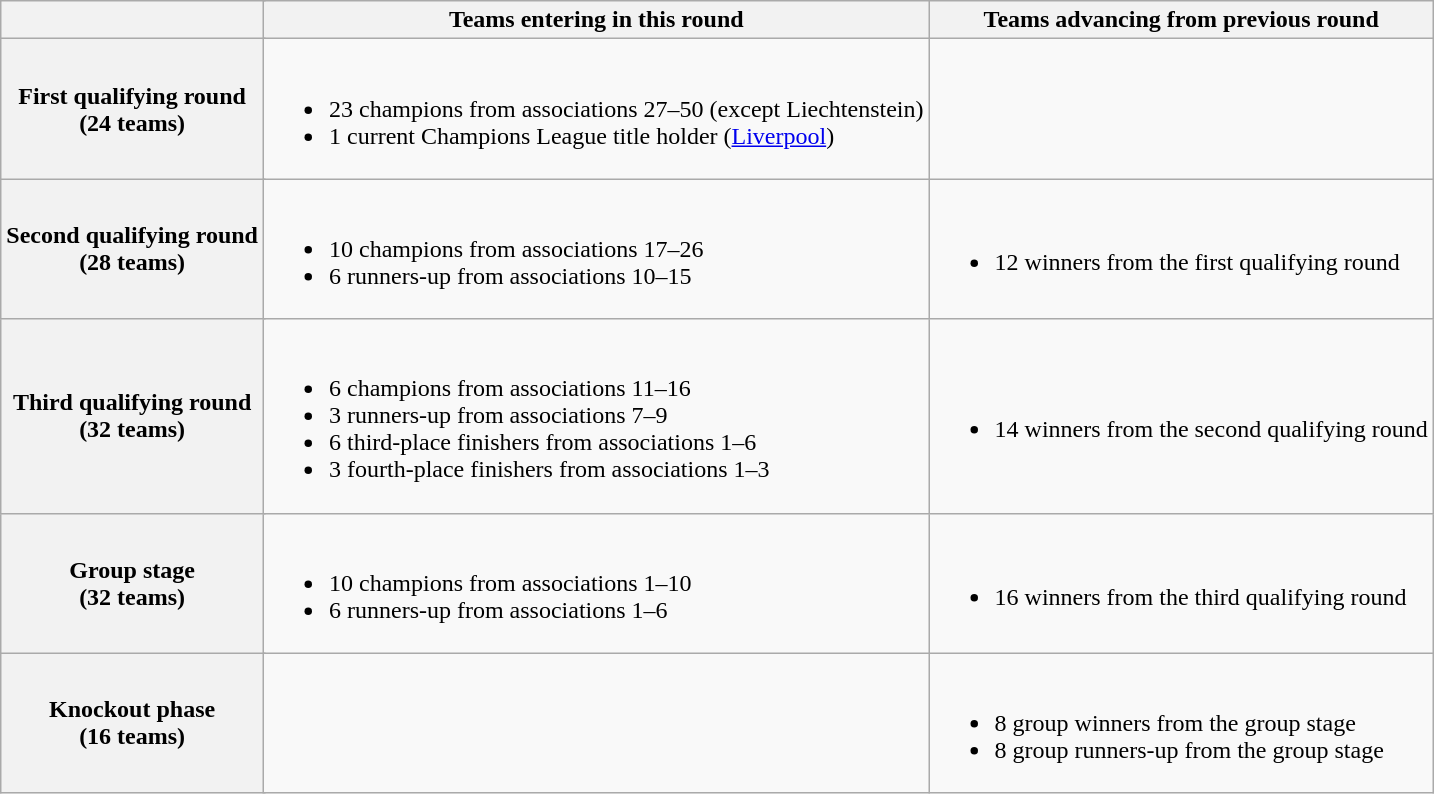<table class="wikitable">
<tr>
<th colspan=2></th>
<th>Teams entering in this round</th>
<th>Teams advancing from previous round</th>
</tr>
<tr>
<th colspan=2>First qualifying round<br>(24 teams)</th>
<td><br><ul><li>23 champions from associations 27–50 (except Liechtenstein)</li><li>1 current Champions League title holder (<a href='#'>Liverpool</a>)</li></ul></td>
<td></td>
</tr>
<tr>
<th colspan=2>Second qualifying round<br>(28 teams)</th>
<td><br><ul><li>10 champions from associations 17–26</li><li>6 runners-up from associations 10–15</li></ul></td>
<td><br><ul><li>12 winners from the first qualifying round</li></ul></td>
</tr>
<tr>
<th colspan=2>Third qualifying round<br>(32 teams)</th>
<td><br><ul><li>6 champions from associations 11–16</li><li>3 runners-up from associations 7–9</li><li>6 third-place finishers from associations 1–6</li><li>3 fourth-place finishers from associations 1–3</li></ul></td>
<td><br><ul><li>14 winners from the second qualifying round</li></ul></td>
</tr>
<tr>
<th colspan=2>Group stage<br>(32 teams)</th>
<td><br><ul><li>10 champions from associations 1–10</li><li>6 runners-up from associations 1–6</li></ul></td>
<td><br><ul><li>16 winners from the third qualifying round</li></ul></td>
</tr>
<tr>
<th colspan=2>Knockout phase<br>(16 teams)</th>
<td></td>
<td><br><ul><li>8 group winners from the group stage</li><li>8 group runners-up from the group stage</li></ul></td>
</tr>
</table>
